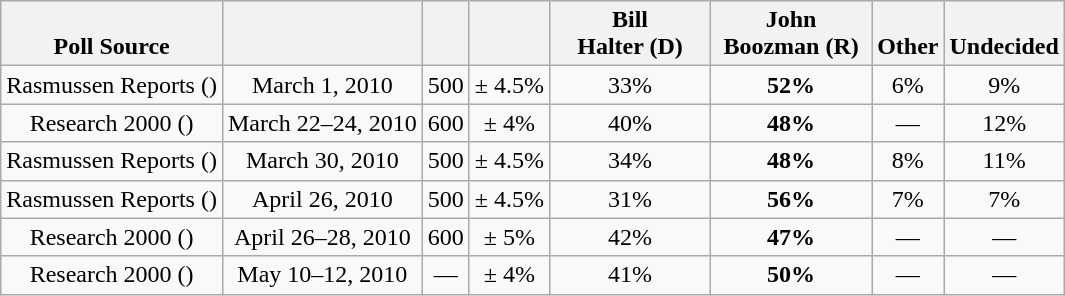<table class="wikitable" style="text-align:center">
<tr valign=bottom>
<th>Poll Source</th>
<th></th>
<th></th>
<th></th>
<th style="width:100px;">Bill<br>Halter (D)</th>
<th style="width:100px;">John<br>Boozman (R)</th>
<th>Other</th>
<th>Undecided</th>
</tr>
<tr>
<td>Rasmussen Reports ()</td>
<td>March 1, 2010</td>
<td>500</td>
<td>± 4.5%</td>
<td>33%</td>
<td><strong>52%</strong></td>
<td>6%</td>
<td>9%</td>
</tr>
<tr>
<td>Research 2000 ()</td>
<td>March 22–24, 2010</td>
<td>600</td>
<td>± 4%</td>
<td>40%</td>
<td><strong>48%</strong></td>
<td>—</td>
<td>12%</td>
</tr>
<tr>
<td>Rasmussen Reports ()</td>
<td>March 30, 2010</td>
<td>500</td>
<td>± 4.5%</td>
<td>34%</td>
<td><strong>48%</strong></td>
<td>8%</td>
<td>11%</td>
</tr>
<tr>
<td>Rasmussen Reports ()</td>
<td>April 26, 2010</td>
<td>500</td>
<td>± 4.5%</td>
<td>31%</td>
<td><strong>56%</strong></td>
<td>7%</td>
<td>7%</td>
</tr>
<tr>
<td>Research 2000 ()</td>
<td>April 26–28, 2010</td>
<td>600</td>
<td>± 5%</td>
<td>42%</td>
<td><strong>47%</strong></td>
<td>—</td>
<td>—</td>
</tr>
<tr>
<td>Research 2000 ()</td>
<td>May 10–12, 2010</td>
<td>—</td>
<td>± 4%</td>
<td>41%</td>
<td><strong>50%</strong></td>
<td>—</td>
<td>—</td>
</tr>
</table>
